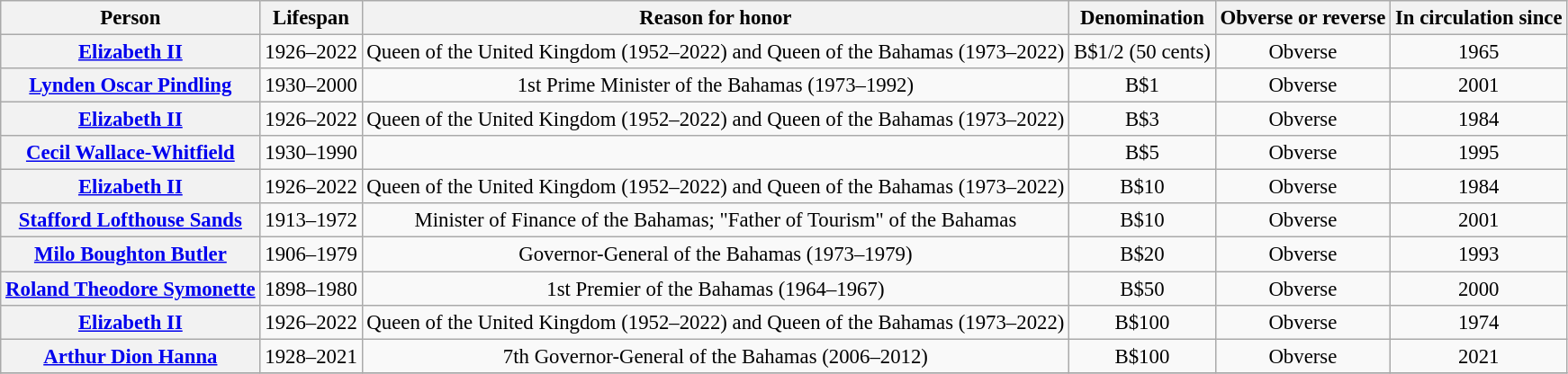<table class="wikitable" style="font-size: 95%; text-align:center;">
<tr>
<th>Person</th>
<th>Lifespan</th>
<th>Reason for honor</th>
<th>Denomination</th>
<th>Obverse or reverse</th>
<th>In circulation since</th>
</tr>
<tr>
<th><a href='#'>Elizabeth II</a></th>
<td>1926–2022</td>
<td>Queen of the United Kingdom (1952–2022) and Queen of the Bahamas (1973–2022)</td>
<td>B$1/2 (50 cents)</td>
<td>Obverse</td>
<td>1965</td>
</tr>
<tr>
<th><a href='#'>Lynden Oscar Pindling</a></th>
<td>1930–2000</td>
<td>1st Prime Minister of the Bahamas (1973–1992)</td>
<td>B$1</td>
<td>Obverse</td>
<td>2001</td>
</tr>
<tr>
<th><a href='#'>Elizabeth II</a></th>
<td>1926–2022</td>
<td>Queen of the United Kingdom (1952–2022) and Queen of the Bahamas (1973–2022)</td>
<td>B$3</td>
<td>Obverse</td>
<td>1984</td>
</tr>
<tr>
<th><a href='#'>Cecil Wallace-Whitfield</a></th>
<td>1930–1990</td>
<td></td>
<td>B$5</td>
<td>Obverse</td>
<td>1995</td>
</tr>
<tr>
<th><a href='#'>Elizabeth II</a></th>
<td>1926–2022</td>
<td>Queen of the United Kingdom (1952–2022) and Queen of the Bahamas (1973–2022)</td>
<td>B$10</td>
<td>Obverse</td>
<td>1984</td>
</tr>
<tr>
<th><a href='#'>Stafford Lofthouse Sands</a></th>
<td>1913–1972</td>
<td>Minister of Finance of the Bahamas; "Father of Tourism" of the Bahamas</td>
<td>B$10</td>
<td>Obverse</td>
<td>2001</td>
</tr>
<tr>
<th><a href='#'>Milo Boughton Butler</a></th>
<td>1906–1979</td>
<td>Governor-General of the Bahamas (1973–1979)</td>
<td>B$20</td>
<td>Obverse</td>
<td>1993</td>
</tr>
<tr>
<th><a href='#'>Roland Theodore Symonette</a></th>
<td>1898–1980</td>
<td>1st Premier of the Bahamas (1964–1967)</td>
<td>B$50</td>
<td>Obverse</td>
<td>2000</td>
</tr>
<tr>
<th><a href='#'>Elizabeth II</a></th>
<td>1926–2022</td>
<td>Queen of the United Kingdom (1952–2022) and Queen of the Bahamas (1973–2022)</td>
<td>B$100</td>
<td>Obverse</td>
<td>1974</td>
</tr>
<tr>
<th><a href='#'>Arthur Dion Hanna</a></th>
<td>1928–2021</td>
<td>7th Governor-General of the Bahamas (2006–2012)</td>
<td>B$100</td>
<td>Obverse</td>
<td>2021</td>
</tr>
<tr>
</tr>
</table>
